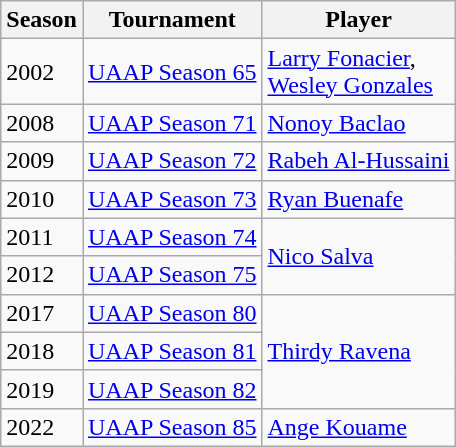<table class="wikitable sortable">
<tr>
<th>Season</th>
<th>Tournament</th>
<th>Player</th>
</tr>
<tr>
<td>2002</td>
<td><a href='#'>UAAP Season 65</a></td>
<td><a href='#'>Larry Fonacier</a>,<br><a href='#'>Wesley Gonzales</a></td>
</tr>
<tr>
<td>2008</td>
<td><a href='#'>UAAP Season 71</a></td>
<td><a href='#'>Nonoy Baclao</a></td>
</tr>
<tr>
<td>2009</td>
<td><a href='#'>UAAP Season 72</a></td>
<td><a href='#'>Rabeh Al-Hussaini</a></td>
</tr>
<tr>
<td>2010</td>
<td><a href='#'>UAAP Season 73</a></td>
<td><a href='#'>Ryan Buenafe</a></td>
</tr>
<tr>
<td>2011</td>
<td><a href='#'>UAAP Season 74</a></td>
<td rowspan="2"><a href='#'>Nico Salva</a></td>
</tr>
<tr>
<td>2012</td>
<td><a href='#'>UAAP Season 75</a></td>
</tr>
<tr>
<td>2017</td>
<td><a href='#'>UAAP Season 80</a></td>
<td rowspan="3"><a href='#'>Thirdy Ravena</a></td>
</tr>
<tr>
<td>2018</td>
<td><a href='#'>UAAP Season 81</a></td>
</tr>
<tr>
<td>2019</td>
<td><a href='#'>UAAP Season 82</a></td>
</tr>
<tr>
<td>2022</td>
<td><a href='#'>UAAP Season 85</a></td>
<td><a href='#'>Ange Kouame</a></td>
</tr>
</table>
